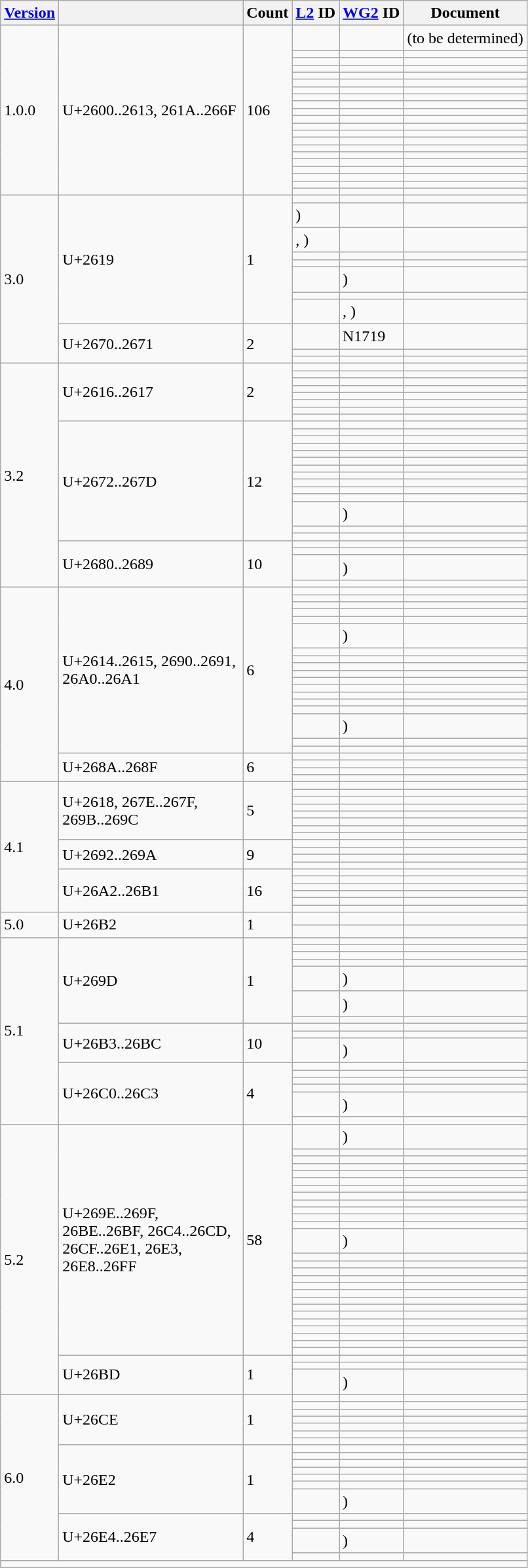<table class="wikitable collapsible collapsed sticky-header">
<tr>
<th><a href='#'>Version</a></th>
<th></th>
<th>Count</th>
<th><a href='#'>L2</a> ID</th>
<th><a href='#'>WG2</a> ID</th>
<th>Document</th>
</tr>
<tr>
<td rowspan="21">1.0.0</td>
<td rowspan="21" width="180">U+2600..2613, 261A..266F</td>
<td rowspan="21">106</td>
<td></td>
<td></td>
<td>(to be determined)</td>
</tr>
<tr>
<td></td>
<td></td>
<td></td>
</tr>
<tr>
<td></td>
<td></td>
<td></td>
</tr>
<tr>
<td></td>
<td></td>
<td></td>
</tr>
<tr>
<td></td>
<td></td>
<td></td>
</tr>
<tr>
<td></td>
<td></td>
<td></td>
</tr>
<tr>
<td></td>
<td></td>
<td></td>
</tr>
<tr>
<td></td>
<td></td>
<td></td>
</tr>
<tr>
<td></td>
<td></td>
<td></td>
</tr>
<tr>
<td></td>
<td></td>
<td></td>
</tr>
<tr>
<td></td>
<td></td>
<td></td>
</tr>
<tr>
<td></td>
<td></td>
<td></td>
</tr>
<tr>
<td></td>
<td></td>
<td></td>
</tr>
<tr>
<td></td>
<td></td>
<td></td>
</tr>
<tr>
<td></td>
<td></td>
<td></td>
</tr>
<tr>
<td></td>
<td></td>
<td></td>
</tr>
<tr>
<td></td>
<td></td>
<td></td>
</tr>
<tr>
<td></td>
<td></td>
<td></td>
</tr>
<tr>
<td></td>
<td></td>
<td></td>
</tr>
<tr>
<td></td>
<td></td>
<td></td>
</tr>
<tr>
<td></td>
<td></td>
<td></td>
</tr>
<tr>
<td rowspan="11">3.0</td>
<td rowspan="8">U+2619</td>
<td rowspan="8">1</td>
<td></td>
<td></td>
<td></td>
</tr>
<tr>
<td> )</td>
<td></td>
<td></td>
</tr>
<tr>
<td> , )</td>
<td></td>
<td></td>
</tr>
<tr>
<td></td>
<td></td>
<td></td>
</tr>
<tr>
<td></td>
<td></td>
<td></td>
</tr>
<tr>
<td></td>
<td> )</td>
<td></td>
</tr>
<tr>
<td></td>
<td></td>
<td></td>
</tr>
<tr>
<td></td>
<td> , )</td>
<td></td>
</tr>
<tr>
<td rowspan="3">U+2670..2671</td>
<td rowspan="3">2</td>
<td></td>
<td>N1719</td>
<td></td>
</tr>
<tr>
<td></td>
<td></td>
<td></td>
</tr>
<tr>
<td></td>
<td></td>
<td></td>
</tr>
<tr>
<td rowspan="26">3.2</td>
<td rowspan="8">U+2616..2617</td>
<td rowspan="8">2</td>
<td></td>
<td></td>
<td></td>
</tr>
<tr>
<td></td>
<td></td>
<td></td>
</tr>
<tr>
<td></td>
<td></td>
<td></td>
</tr>
<tr>
<td></td>
<td></td>
<td></td>
</tr>
<tr>
<td></td>
<td></td>
<td></td>
</tr>
<tr>
<td></td>
<td></td>
<td></td>
</tr>
<tr>
<td></td>
<td></td>
<td></td>
</tr>
<tr>
<td></td>
<td></td>
<td></td>
</tr>
<tr>
<td rowspan="14">U+2672..267D</td>
<td rowspan="14">12</td>
<td></td>
<td></td>
<td></td>
</tr>
<tr>
<td></td>
<td></td>
<td></td>
</tr>
<tr>
<td></td>
<td></td>
<td></td>
</tr>
<tr>
<td></td>
<td></td>
<td></td>
</tr>
<tr>
<td></td>
<td></td>
<td></td>
</tr>
<tr>
<td></td>
<td></td>
<td></td>
</tr>
<tr>
<td></td>
<td></td>
<td></td>
</tr>
<tr>
<td></td>
<td></td>
<td></td>
</tr>
<tr>
<td></td>
<td></td>
<td></td>
</tr>
<tr>
<td></td>
<td></td>
<td></td>
</tr>
<tr>
<td></td>
<td></td>
<td></td>
</tr>
<tr>
<td></td>
<td> )</td>
<td></td>
</tr>
<tr>
<td></td>
<td></td>
<td></td>
</tr>
<tr>
<td></td>
<td></td>
<td></td>
</tr>
<tr>
<td rowspan="4">U+2680..2689</td>
<td rowspan="4">10</td>
<td></td>
<td></td>
<td></td>
</tr>
<tr>
<td></td>
<td></td>
<td></td>
</tr>
<tr>
<td></td>
<td> )</td>
<td></td>
</tr>
<tr>
<td></td>
<td></td>
<td></td>
</tr>
<tr>
<td rowspan="22">4.0</td>
<td rowspan="18">U+2614..2615, 2690..2691, 26A0..26A1</td>
<td rowspan="18">6</td>
<td></td>
<td></td>
<td></td>
</tr>
<tr>
<td></td>
<td></td>
<td></td>
</tr>
<tr>
<td></td>
<td></td>
<td></td>
</tr>
<tr>
<td></td>
<td></td>
<td></td>
</tr>
<tr>
<td></td>
<td></td>
<td></td>
</tr>
<tr>
<td></td>
<td> )</td>
<td></td>
</tr>
<tr>
<td></td>
<td></td>
<td></td>
</tr>
<tr>
<td></td>
<td></td>
<td></td>
</tr>
<tr>
<td></td>
<td></td>
<td></td>
</tr>
<tr>
<td></td>
<td></td>
<td></td>
</tr>
<tr>
<td></td>
<td></td>
<td></td>
</tr>
<tr>
<td></td>
<td></td>
<td></td>
</tr>
<tr>
<td></td>
<td></td>
<td></td>
</tr>
<tr>
<td></td>
<td></td>
<td></td>
</tr>
<tr>
<td></td>
<td></td>
<td></td>
</tr>
<tr>
<td></td>
<td> )</td>
<td></td>
</tr>
<tr>
<td></td>
<td></td>
<td></td>
</tr>
<tr>
<td></td>
<td></td>
<td></td>
</tr>
<tr>
<td rowspan="4">U+268A..268F</td>
<td rowspan="4">6</td>
<td></td>
<td></td>
<td></td>
</tr>
<tr>
<td></td>
<td></td>
<td></td>
</tr>
<tr>
<td></td>
<td></td>
<td></td>
</tr>
<tr>
<td></td>
<td></td>
<td></td>
</tr>
<tr>
<td rowspan="18">4.1</td>
<td rowspan="8">U+2618, 267E..267F, 269B..269C</td>
<td rowspan="8">5</td>
<td></td>
<td></td>
<td></td>
</tr>
<tr>
<td></td>
<td></td>
<td></td>
</tr>
<tr>
<td></td>
<td></td>
<td></td>
</tr>
<tr>
<td></td>
<td></td>
<td></td>
</tr>
<tr>
<td></td>
<td></td>
<td></td>
</tr>
<tr>
<td></td>
<td></td>
<td></td>
</tr>
<tr>
<td></td>
<td></td>
<td></td>
</tr>
<tr>
<td></td>
<td></td>
<td></td>
</tr>
<tr>
<td rowspan="4">U+2692..269A</td>
<td rowspan="4">9</td>
<td></td>
<td></td>
<td></td>
</tr>
<tr>
<td></td>
<td></td>
<td></td>
</tr>
<tr>
<td></td>
<td></td>
<td></td>
</tr>
<tr>
<td></td>
<td></td>
<td></td>
</tr>
<tr>
<td rowspan="6">U+26A2..26B1</td>
<td rowspan="6">16</td>
<td></td>
<td></td>
<td></td>
</tr>
<tr>
<td></td>
<td></td>
<td></td>
</tr>
<tr>
<td></td>
<td></td>
<td></td>
</tr>
<tr>
<td></td>
<td></td>
<td></td>
</tr>
<tr>
<td></td>
<td></td>
<td></td>
</tr>
<tr>
<td></td>
<td></td>
<td></td>
</tr>
<tr>
<td rowspan="2">5.0</td>
<td rowspan="2">U+26B2</td>
<td rowspan="2">1</td>
<td></td>
<td></td>
<td></td>
</tr>
<tr>
<td></td>
<td></td>
<td></td>
</tr>
<tr>
<td rowspan="16">5.1</td>
<td rowspan="7">U+269D</td>
<td rowspan="7">1</td>
<td></td>
<td></td>
<td></td>
</tr>
<tr>
<td></td>
<td></td>
<td></td>
</tr>
<tr>
<td></td>
<td> </td>
<td></td>
</tr>
<tr>
<td></td>
<td></td>
<td></td>
</tr>
<tr>
<td></td>
<td> )</td>
<td></td>
</tr>
<tr>
<td></td>
<td> )</td>
<td></td>
</tr>
<tr>
<td></td>
<td></td>
<td></td>
</tr>
<tr>
<td rowspan="3">U+26B3..26BC</td>
<td rowspan="3">10</td>
<td></td>
<td></td>
<td></td>
</tr>
<tr>
<td></td>
<td></td>
<td></td>
</tr>
<tr>
<td></td>
<td> )</td>
<td></td>
</tr>
<tr>
<td rowspan="6">U+26C0..26C3</td>
<td rowspan="6">4</td>
<td></td>
<td></td>
<td></td>
</tr>
<tr>
<td></td>
<td></td>
<td></td>
</tr>
<tr>
<td></td>
<td></td>
<td></td>
</tr>
<tr>
<td></td>
<td></td>
<td></td>
</tr>
<tr>
<td></td>
<td> )</td>
<td></td>
</tr>
<tr>
<td></td>
<td></td>
<td></td>
</tr>
<tr>
<td rowspan="30">5.2</td>
<td rowspan="27">U+269E..269F, 26BE..26BF, 26C4..26CD, 26CF..26E1, 26E3, 26E8..26FF</td>
<td rowspan="27">58</td>
<td></td>
<td> )</td>
<td></td>
</tr>
<tr>
<td></td>
<td></td>
<td></td>
</tr>
<tr>
<td></td>
<td></td>
<td></td>
</tr>
<tr>
<td></td>
<td></td>
<td></td>
</tr>
<tr>
<td></td>
<td></td>
<td></td>
</tr>
<tr>
<td></td>
<td></td>
<td></td>
</tr>
<tr>
<td></td>
<td></td>
<td></td>
</tr>
<tr>
<td></td>
<td></td>
<td></td>
</tr>
<tr>
<td></td>
<td></td>
<td></td>
</tr>
<tr>
<td></td>
<td></td>
<td></td>
</tr>
<tr>
<td></td>
<td></td>
<td></td>
</tr>
<tr>
<td></td>
<td></td>
<td></td>
</tr>
<tr>
<td></td>
<td> )</td>
<td></td>
</tr>
<tr>
<td></td>
<td></td>
<td></td>
</tr>
<tr>
<td></td>
<td></td>
<td></td>
</tr>
<tr>
<td></td>
<td></td>
<td></td>
</tr>
<tr>
<td></td>
<td></td>
<td></td>
</tr>
<tr>
<td></td>
<td></td>
<td></td>
</tr>
<tr>
<td></td>
<td></td>
<td></td>
</tr>
<tr>
<td></td>
<td></td>
<td></td>
</tr>
<tr>
<td></td>
<td></td>
<td></td>
</tr>
<tr>
<td></td>
<td></td>
<td></td>
</tr>
<tr>
<td></td>
<td></td>
<td></td>
</tr>
<tr>
<td></td>
<td></td>
<td></td>
</tr>
<tr>
<td></td>
<td></td>
<td></td>
</tr>
<tr>
<td></td>
<td></td>
<td></td>
</tr>
<tr>
<td></td>
<td></td>
<td></td>
</tr>
<tr>
<td rowspan="3">U+26BD</td>
<td rowspan="3">1</td>
<td></td>
<td></td>
<td></td>
</tr>
<tr>
<td></td>
<td></td>
<td></td>
</tr>
<tr>
<td></td>
<td> )</td>
<td></td>
</tr>
<tr>
<td rowspan="18">6.0</td>
<td rowspan="7">U+26CE</td>
<td rowspan="7">1</td>
<td></td>
<td></td>
<td></td>
</tr>
<tr>
<td></td>
<td></td>
<td></td>
</tr>
<tr>
<td></td>
<td></td>
<td></td>
</tr>
<tr>
<td></td>
<td></td>
<td></td>
</tr>
<tr>
<td></td>
<td></td>
<td></td>
</tr>
<tr>
<td></td>
<td></td>
<td></td>
</tr>
<tr>
<td></td>
<td></td>
<td></td>
</tr>
<tr>
<td rowspan="7">U+26E2</td>
<td rowspan="7">1</td>
<td></td>
<td></td>
<td></td>
</tr>
<tr>
<td></td>
<td></td>
<td></td>
</tr>
<tr>
<td></td>
<td></td>
<td></td>
</tr>
<tr>
<td></td>
<td></td>
<td></td>
</tr>
<tr>
<td></td>
<td></td>
<td></td>
</tr>
<tr>
<td></td>
<td></td>
<td></td>
</tr>
<tr>
<td></td>
<td> )</td>
<td></td>
</tr>
<tr>
<td rowspan="4">U+26E4..26E7</td>
<td rowspan="4">4</td>
<td></td>
<td></td>
<td></td>
</tr>
<tr>
<td></td>
<td></td>
<td></td>
</tr>
<tr>
<td></td>
<td> )</td>
<td></td>
</tr>
<tr>
<td></td>
<td></td>
<td></td>
</tr>
<tr class="sortbottom">
<td colspan="6"></td>
</tr>
</table>
